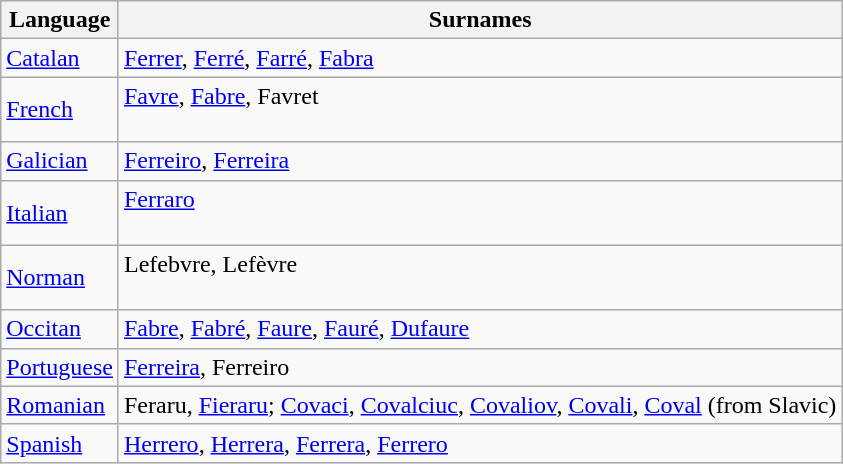<table class="wikitable">
<tr>
<th>Language</th>
<th>Surnames</th>
</tr>
<tr>
<td><a href='#'>Catalan</a></td>
<td><a href='#'>Ferrer</a>, <a href='#'>Ferré</a>, <a href='#'>Farré</a>, <a href='#'>Fabra</a></td>
</tr>
<tr>
<td><a href='#'>French</a></td>
<td><a href='#'>Favre</a>, <a href='#'>Fabre</a>, Favret<br><br></td>
</tr>
<tr>
<td><a href='#'>Galician</a></td>
<td><a href='#'>Ferreiro</a>, <a href='#'>Ferreira</a></td>
</tr>
<tr>
<td><a href='#'>Italian</a></td>
<td><a href='#'>Ferraro</a><br><br></td>
</tr>
<tr>
<td><a href='#'>Norman</a></td>
<td>Lefebvre, Lefèvre<br><br></td>
</tr>
<tr>
<td><a href='#'>Occitan</a></td>
<td><a href='#'>Fabre</a>, <a href='#'>Fabré</a>, <a href='#'>Faure</a>, <a href='#'>Fauré</a>, <a href='#'>Dufaure</a></td>
</tr>
<tr>
<td><a href='#'>Portuguese</a></td>
<td><a href='#'>Ferreira</a>, Ferreiro</td>
</tr>
<tr>
<td><a href='#'>Romanian</a></td>
<td>Feraru, <a href='#'>Fieraru</a>; <a href='#'>Covaci</a>, <a href='#'>Covalciuc</a>, <a href='#'>Covaliov</a>, <a href='#'>Covali</a>, <a href='#'>Coval</a> (from Slavic)</td>
</tr>
<tr>
<td><a href='#'>Spanish</a></td>
<td><a href='#'>Herrero</a>, <a href='#'>Herrera</a>, <a href='#'>Ferrera</a>, <a href='#'>Ferrero</a></td>
</tr>
</table>
